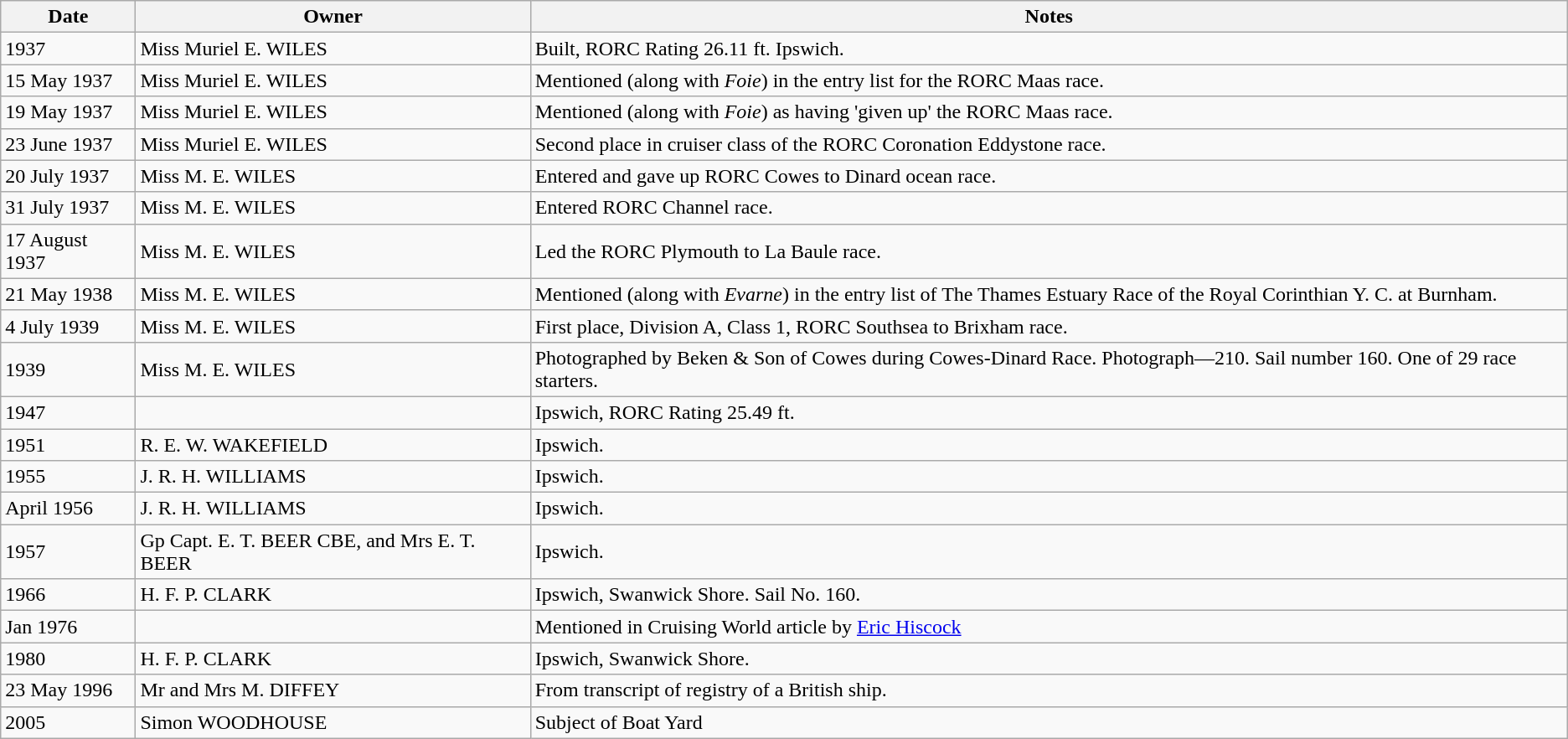<table class="wikitable">
<tr>
<th>Date</th>
<th>Owner</th>
<th>Notes</th>
</tr>
<tr>
<td>1937</td>
<td>Miss Muriel E. WILES</td>
<td>Built, RORC Rating 26.11 ft. Ipswich.</td>
</tr>
<tr>
<td>15 May 1937</td>
<td>Miss Muriel E. WILES</td>
<td>Mentioned (along with <em>Foie</em>) in the entry list for the RORC Maas race.</td>
</tr>
<tr>
<td>19 May 1937</td>
<td>Miss Muriel E. WILES</td>
<td>Mentioned (along with <em>Foie</em>) as having 'given up' the RORC Maas race.</td>
</tr>
<tr>
<td>23 June 1937</td>
<td>Miss Muriel E. WILES</td>
<td>Second place in cruiser class of the RORC Coronation Eddystone race.</td>
</tr>
<tr>
<td>20 July 1937</td>
<td>Miss M. E. WILES</td>
<td>Entered and gave up RORC Cowes to Dinard ocean race.</td>
</tr>
<tr>
<td>31 July 1937</td>
<td>Miss M. E. WILES</td>
<td>Entered RORC Channel race.</td>
</tr>
<tr>
<td>17 August 1937</td>
<td>Miss M. E. WILES</td>
<td>Led the RORC Plymouth to La Baule race.</td>
</tr>
<tr>
<td>21 May 1938</td>
<td>Miss M. E. WILES</td>
<td>Mentioned (along with <em>Evarne</em>) in the entry list of The Thames Estuary Race of the Royal Corinthian Y. C. at Burnham.</td>
</tr>
<tr>
<td>4 July 1939</td>
<td>Miss M. E. WILES</td>
<td>First place, Division A,  Class 1, RORC Southsea to Brixham race.</td>
</tr>
<tr>
<td>1939</td>
<td>Miss M. E. WILES</td>
<td>Photographed by Beken & Son of Cowes during Cowes-Dinard Race. Photograph—210. Sail number 160. One of 29 race starters.</td>
</tr>
<tr>
<td>1947</td>
<td></td>
<td>Ipswich, RORC Rating 25.49 ft.</td>
</tr>
<tr>
<td>1951</td>
<td>R. E. W. WAKEFIELD</td>
<td>Ipswich.</td>
</tr>
<tr>
<td>1955</td>
<td>J. R. H. WILLIAMS</td>
<td>Ipswich.</td>
</tr>
<tr>
<td>April 1956</td>
<td>J. R. H. WILLIAMS</td>
<td>Ipswich.</td>
</tr>
<tr>
<td>1957</td>
<td>Gp Capt. E. T. BEER CBE, and Mrs E. T. BEER</td>
<td>Ipswich.</td>
</tr>
<tr>
<td>1966</td>
<td>H. F. P. CLARK</td>
<td>Ipswich, Swanwick Shore. Sail No. 160.</td>
</tr>
<tr>
<td>Jan 1976</td>
<td></td>
<td>Mentioned in Cruising World article by <a href='#'>Eric Hiscock</a></td>
</tr>
<tr>
<td>1980</td>
<td>H. F. P. CLARK</td>
<td>Ipswich, Swanwick Shore.</td>
</tr>
<tr>
<td>23 May 1996</td>
<td>Mr and Mrs M. DIFFEY</td>
<td>From transcript of registry of a British ship.</td>
</tr>
<tr>
<td>2005</td>
<td>Simon WOODHOUSE</td>
<td>Subject of Boat Yard</td>
</tr>
</table>
